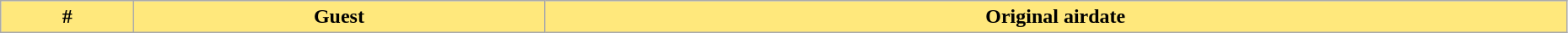<table class="wikitable plainrowheaders" style="width:98%;">
<tr>
<th style="background-color: #FFE87C;">#</th>
<th style="background-color: #FFE87C;">Guest</th>
<th style="background-color: #FFE87C;">Original airdate<br>




</th>
</tr>
</table>
